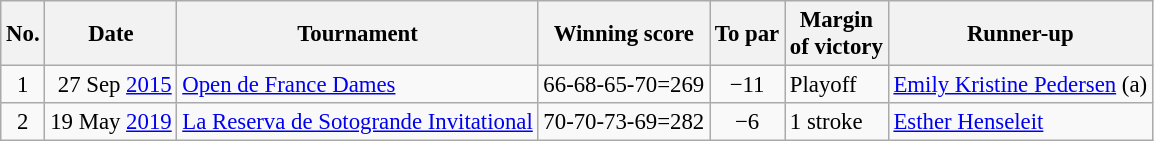<table class="wikitable" style="font-size:95%;">
<tr>
<th>No.</th>
<th>Date</th>
<th>Tournament</th>
<th>Winning score</th>
<th>To par</th>
<th>Margin<br>of victory</th>
<th>Runner-up</th>
</tr>
<tr>
<td align=center>1</td>
<td align=right>27 Sep <a href='#'>2015</a></td>
<td><a href='#'>Open de France Dames</a></td>
<td align=right>66-68-65-70=269</td>
<td align=center>−11</td>
<td>Playoff</td>
<td> <a href='#'>Emily Kristine Pedersen</a> (a)</td>
</tr>
<tr>
<td align=center>2</td>
<td align=right>19 May <a href='#'>2019</a></td>
<td><a href='#'>La Reserva de Sotogrande Invitational</a></td>
<td align=right>70-70-73-69=282</td>
<td align=center>−6</td>
<td>1 stroke</td>
<td> <a href='#'>Esther Henseleit</a></td>
</tr>
</table>
